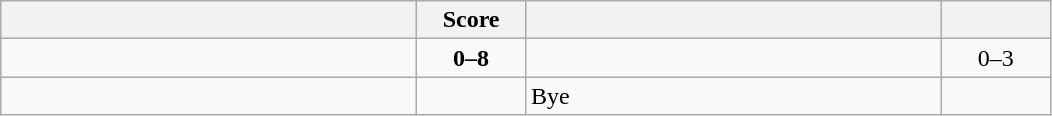<table class="wikitable" style="text-align: center; ">
<tr>
<th align="right" width="270"></th>
<th width="65">Score</th>
<th align="left" width="270"></th>
<th width="65"></th>
</tr>
<tr>
<td align="left"></td>
<td><strong>0–8</strong></td>
<td align="left"><strong></strong></td>
<td>0–3 <strong></strong></td>
</tr>
<tr>
<td align="left"><strong></strong></td>
<td></td>
<td align="left">Bye</td>
<td></td>
</tr>
</table>
